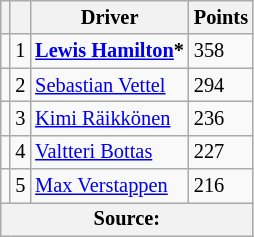<table class="wikitable" style="font-size: 85%;">
<tr>
<th></th>
<th></th>
<th>Driver</th>
<th>Points</th>
</tr>
<tr>
<td align="left"></td>
<td align="center">1</td>
<td data-sort-value="HAM"> <strong><a href='#'>Lewis Hamilton</a>*</strong></td>
<td>358</td>
</tr>
<tr>
<td align="left"></td>
<td align="center">2</td>
<td data-sort-value="VET"> <a href='#'>Sebastian Vettel</a></td>
<td>294</td>
</tr>
<tr>
<td align="left"></td>
<td align="center">3</td>
<td data-sort-value="RAI"> <a href='#'>Kimi Räikkönen</a></td>
<td>236</td>
</tr>
<tr>
<td align="left"></td>
<td align="center">4</td>
<td data-sort-value="BOT"> <a href='#'>Valtteri Bottas</a></td>
<td>227</td>
</tr>
<tr>
<td align="left"></td>
<td align="center">5</td>
<td data-sort-value="VER"> <a href='#'>Max Verstappen</a></td>
<td>216</td>
</tr>
<tr>
<th colspan=4>Source:</th>
</tr>
</table>
